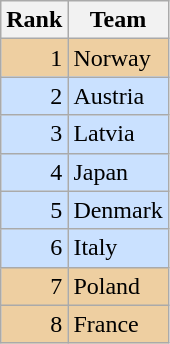<table class="wikitable">
<tr>
<th>Rank</th>
<th>Team</th>
</tr>
<tr bgcolor="#EECFA1" align="right">
<td>1</td>
<td align="left">Norway</td>
</tr>
<tr bgcolor="#CAE1FF" align="right">
<td>2</td>
<td align="left">Austria</td>
</tr>
<tr bgcolor="#CAE1FF" align="right">
<td>3</td>
<td align="left">Latvia</td>
</tr>
<tr bgcolor="#CAE1FF" align="right">
<td>4</td>
<td align="left">Japan</td>
</tr>
<tr bgcolor="#CAE1FF" align="right">
<td>5</td>
<td align="left">Denmark</td>
</tr>
<tr bgcolor="#CAE1FF" align="right">
<td>6</td>
<td align="left">Italy</td>
</tr>
<tr bgcolor="#EECFA1" align="right">
<td>7</td>
<td align="left">Poland</td>
</tr>
<tr bgcolor="#EECFA1" align="right">
<td>8</td>
<td align="left">France</td>
</tr>
</table>
